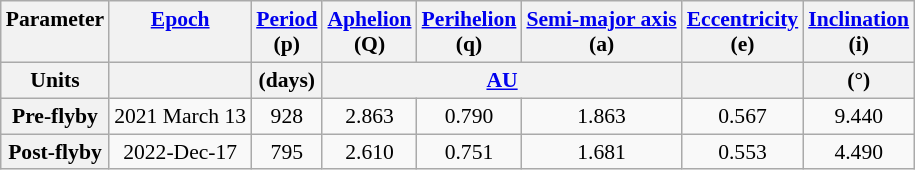<table class=wikitable style="float:left; font-size: 0.9em;">
<tr valign=top>
<th>Parameter</th>
<th><a href='#'>Epoch</a></th>
<th><a href='#'>Period</a><br>(p)</th>
<th><a href='#'>Aphelion</a><br>(Q)</th>
<th><a href='#'>Perihelion</a><br>(q)</th>
<th><a href='#'>Semi-major axis</a><br>(a)</th>
<th><a href='#'>Eccentricity</a><br>(e)</th>
<th><a href='#'>Inclination</a><br>(i)</th>
</tr>
<tr valign=top>
<th>Units</th>
<th></th>
<th>(days)</th>
<th colspan=3><a href='#'>AU</a></th>
<th></th>
<th>(°)</th>
</tr>
<tr align=center>
<th>Pre-flyby</th>
<td>2021 March 13</td>
<td>928</td>
<td>2.863</td>
<td>0.790</td>
<td>1.863</td>
<td>0.567</td>
<td>9.440</td>
</tr>
<tr align=center>
<th>Post-flyby</th>
<td>2022-Dec-17</td>
<td>795</td>
<td>2.610</td>
<td>0.751</td>
<td>1.681</td>
<td>0.553</td>
<td>4.490</td>
</tr>
</table>
